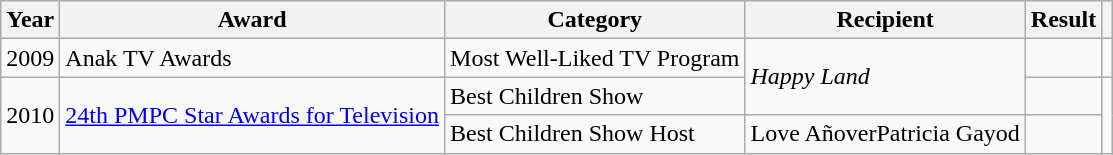<table class="wikitable">
<tr>
<th>Year</th>
<th>Award</th>
<th>Category</th>
<th>Recipient</th>
<th>Result</th>
<th></th>
</tr>
<tr>
<td>2009</td>
<td>Anak TV Awards</td>
<td>Most Well-Liked TV Program</td>
<td rowspan=2><em>Happy Land</em></td>
<td></td>
<td></td>
</tr>
<tr>
<td rowspan=2>2010</td>
<td rowspan=2><a href='#'>24th PMPC Star Awards for Television</a></td>
<td>Best Children Show</td>
<td></td>
<td rowspan=2></td>
</tr>
<tr>
<td>Best Children Show Host</td>
<td>Love AñoverPatricia Gayod</td>
<td></td>
</tr>
</table>
